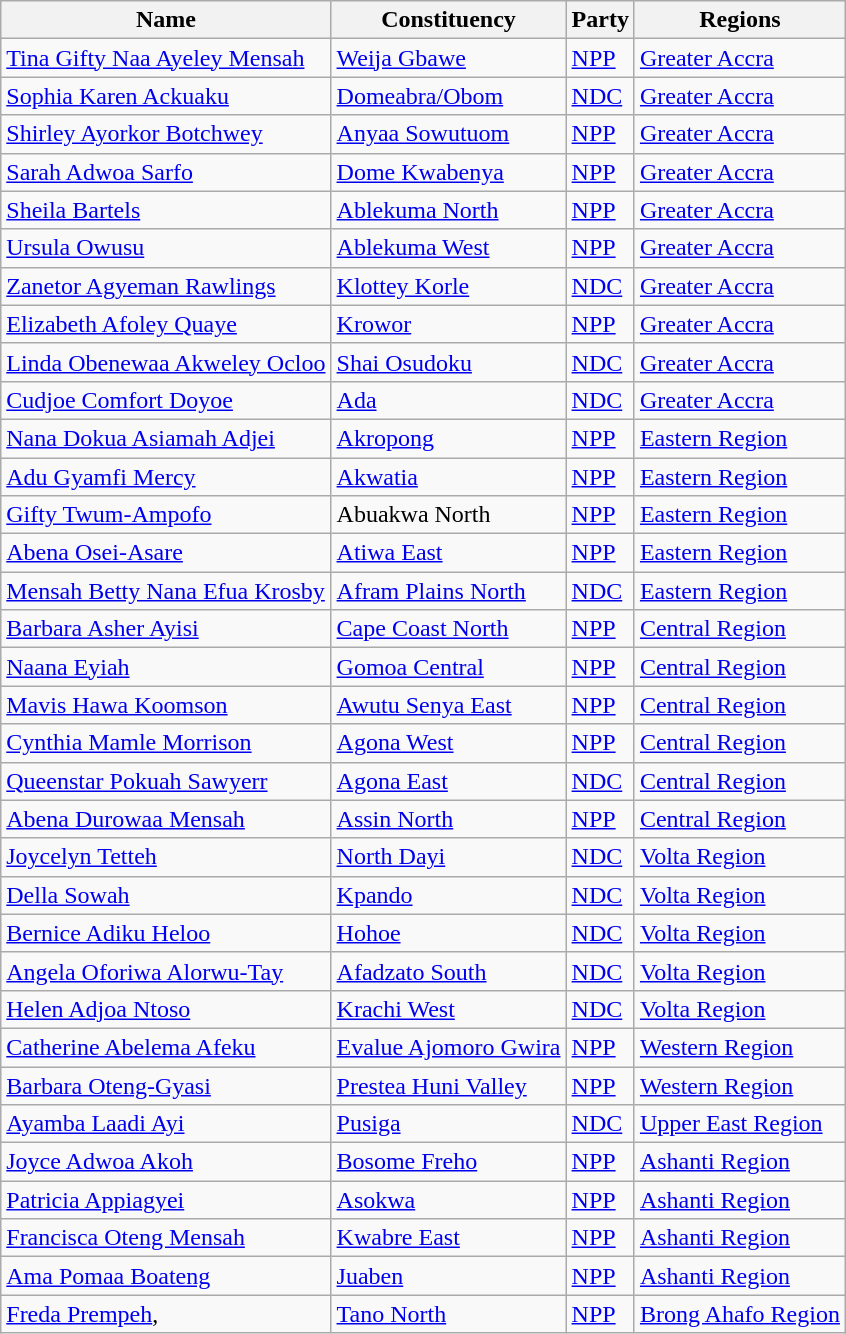<table class="wikitable">
<tr>
<th>Name</th>
<th>Constituency</th>
<th>Party</th>
<th>Regions</th>
</tr>
<tr>
<td><a href='#'>Tina Gifty Naa Ayeley Mensah</a></td>
<td><a href='#'>Weija Gbawe</a></td>
<td><a href='#'>NPP</a></td>
<td><a href='#'>Greater Accra</a></td>
</tr>
<tr>
<td><a href='#'>Sophia Karen Ackuaku</a></td>
<td><a href='#'>Domeabra/Obom</a></td>
<td><a href='#'>NDC</a></td>
<td><a href='#'>Greater Accra</a></td>
</tr>
<tr>
<td><a href='#'>Shirley Ayorkor Botchwey</a></td>
<td><a href='#'>Anyaa Sowutuom</a></td>
<td><a href='#'>NPP</a></td>
<td><a href='#'>Greater Accra</a></td>
</tr>
<tr>
<td><a href='#'>Sarah Adwoa Sarfo</a></td>
<td><a href='#'>Dome Kwabenya</a></td>
<td><a href='#'>NPP</a></td>
<td><a href='#'>Greater Accra</a></td>
</tr>
<tr>
<td><a href='#'>Sheila Bartels</a></td>
<td><a href='#'>Ablekuma North</a></td>
<td><a href='#'>NPP</a></td>
<td><a href='#'>Greater Accra</a></td>
</tr>
<tr>
<td><a href='#'>Ursula Owusu</a></td>
<td><a href='#'>Ablekuma West</a></td>
<td><a href='#'>NPP</a></td>
<td><a href='#'>Greater Accra</a></td>
</tr>
<tr>
<td><a href='#'>Zanetor Agyeman Rawlings</a></td>
<td><a href='#'>Klottey Korle</a></td>
<td><a href='#'>NDC</a></td>
<td><a href='#'>Greater Accra</a></td>
</tr>
<tr>
<td><a href='#'>Elizabeth Afoley Quaye</a></td>
<td><a href='#'>Krowor</a></td>
<td><a href='#'>NPP</a></td>
<td><a href='#'>Greater Accra</a></td>
</tr>
<tr>
<td><a href='#'>Linda Obenewaa Akweley Ocloo</a></td>
<td><a href='#'>Shai Osudoku</a></td>
<td><a href='#'>NDC</a></td>
<td><a href='#'>Greater Accra</a></td>
</tr>
<tr>
<td><a href='#'>Cudjoe Comfort Doyoe</a></td>
<td><a href='#'>Ada</a></td>
<td><a href='#'>NDC</a></td>
<td><a href='#'>Greater Accra</a></td>
</tr>
<tr>
<td><a href='#'>Nana Dokua Asiamah Adjei</a></td>
<td><a href='#'>Akropong</a></td>
<td><a href='#'>NPP</a></td>
<td><a href='#'>Eastern Region</a></td>
</tr>
<tr>
<td><a href='#'>Adu Gyamfi Mercy</a></td>
<td><a href='#'>Akwatia</a></td>
<td><a href='#'>NPP</a></td>
<td><a href='#'>Eastern Region</a></td>
</tr>
<tr>
<td><a href='#'>Gifty Twum-Ampofo</a></td>
<td>Abuakwa North</td>
<td><a href='#'>NPP</a></td>
<td><a href='#'>Eastern Region</a></td>
</tr>
<tr>
<td><a href='#'>Abena Osei-Asare</a></td>
<td><a href='#'>Atiwa East</a></td>
<td><a href='#'>NPP</a></td>
<td><a href='#'>Eastern Region</a></td>
</tr>
<tr>
<td><a href='#'>Mensah Betty Nana Efua Krosby</a></td>
<td><a href='#'>Afram Plains North</a></td>
<td><a href='#'>NDC</a></td>
<td><a href='#'>Eastern Region</a></td>
</tr>
<tr>
<td><a href='#'>Barbara Asher Ayisi</a></td>
<td><a href='#'>Cape Coast North</a></td>
<td><a href='#'>NPP</a></td>
<td><a href='#'>Central Region</a></td>
</tr>
<tr>
<td><a href='#'>Naana Eyiah</a></td>
<td><a href='#'>Gomoa Central</a></td>
<td><a href='#'>NPP</a></td>
<td><a href='#'>Central Region</a></td>
</tr>
<tr>
<td><a href='#'>Mavis Hawa Koomson</a></td>
<td><a href='#'>Awutu Senya East</a></td>
<td><a href='#'>NPP</a></td>
<td><a href='#'>Central Region</a></td>
</tr>
<tr>
<td><a href='#'>Cynthia Mamle Morrison</a></td>
<td><a href='#'>Agona West</a></td>
<td><a href='#'>NPP</a></td>
<td><a href='#'>Central Region</a></td>
</tr>
<tr>
<td><a href='#'>Queenstar Pokuah Sawyerr</a></td>
<td><a href='#'>Agona East</a></td>
<td><a href='#'>NDC</a></td>
<td><a href='#'>Central Region</a></td>
</tr>
<tr>
<td><a href='#'>Abena Durowaa Mensah</a></td>
<td><a href='#'>Assin North</a></td>
<td><a href='#'>NPP</a></td>
<td><a href='#'>Central Region</a></td>
</tr>
<tr>
<td><a href='#'>Joycelyn Tetteh</a></td>
<td><a href='#'>North Dayi</a></td>
<td><a href='#'>NDC</a></td>
<td><a href='#'>Volta Region</a></td>
</tr>
<tr>
<td><a href='#'>Della Sowah</a></td>
<td><a href='#'>Kpando</a></td>
<td><a href='#'>NDC</a></td>
<td><a href='#'>Volta Region</a></td>
</tr>
<tr>
<td><a href='#'>Bernice Adiku Heloo</a></td>
<td><a href='#'>Hohoe</a></td>
<td><a href='#'>NDC</a></td>
<td><a href='#'>Volta Region</a></td>
</tr>
<tr>
<td><a href='#'>Angela Oforiwa Alorwu-Tay</a></td>
<td><a href='#'>Afadzato South</a></td>
<td><a href='#'>NDC</a></td>
<td><a href='#'>Volta Region</a></td>
</tr>
<tr>
<td><a href='#'>Helen Adjoa Ntoso</a></td>
<td><a href='#'>Krachi West</a></td>
<td><a href='#'>NDC</a></td>
<td><a href='#'>Volta Region</a></td>
</tr>
<tr>
<td><a href='#'>Catherine Abelema Afeku</a></td>
<td><a href='#'>Evalue Ajomoro Gwira</a></td>
<td><a href='#'>NPP</a></td>
<td><a href='#'>Western Region</a></td>
</tr>
<tr>
<td><a href='#'>Barbara Oteng-Gyasi</a></td>
<td><a href='#'>Prestea Huni Valley</a></td>
<td><a href='#'>NPP</a></td>
<td><a href='#'>Western Region</a></td>
</tr>
<tr>
<td><a href='#'>Ayamba Laadi Ayi</a></td>
<td><a href='#'>Pusiga</a></td>
<td><a href='#'>NDC</a></td>
<td><a href='#'>Upper East Region</a></td>
</tr>
<tr>
<td><a href='#'>Joyce Adwoa Akoh</a></td>
<td><a href='#'>Bosome Freho</a></td>
<td><a href='#'>NPP</a></td>
<td><a href='#'>Ashanti Region</a></td>
</tr>
<tr>
<td><a href='#'>Patricia Appiagyei</a></td>
<td><a href='#'>Asokwa</a></td>
<td><a href='#'>NPP</a></td>
<td><a href='#'>Ashanti Region</a></td>
</tr>
<tr>
<td><a href='#'>Francisca Oteng Mensah</a></td>
<td><a href='#'>Kwabre East</a></td>
<td><a href='#'>NPP</a></td>
<td><a href='#'>Ashanti Region</a></td>
</tr>
<tr>
<td><a href='#'>Ama Pomaa Boateng</a></td>
<td><a href='#'>Juaben</a></td>
<td><a href='#'>NPP</a></td>
<td><a href='#'>Ashanti Region</a></td>
</tr>
<tr>
<td><a href='#'>Freda Prempeh</a>,</td>
<td><a href='#'>Tano North</a></td>
<td><a href='#'>NPP</a></td>
<td><a href='#'>Brong Ahafo Region</a></td>
</tr>
</table>
